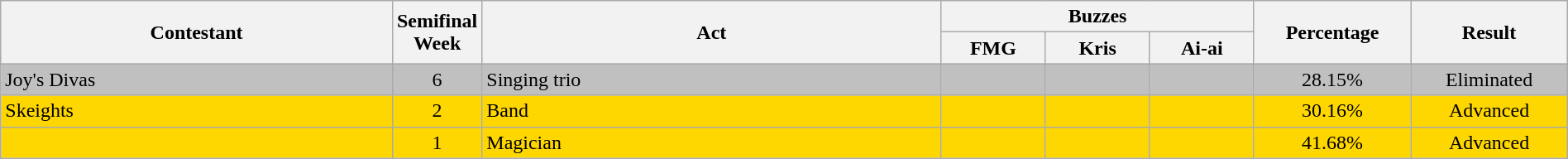<table class="wikitable" style="text-align:center; width:100%;">
<tr>
<th rowspan="2" style="width:25%;">Contestant</th>
<th rowspan="2" style="width:03%;">Semifinal Week</th>
<th rowspan="2">Act</th>
<th colspan="3" style="width:20%;">Buzzes</th>
<th rowspan="2" style="width:10%;">Percentage</th>
<th rowspan="2" style="width:10%;">Result</th>
</tr>
<tr>
<th style="width:06.66%;">FMG</th>
<th style="width:06.66%;">Kris</th>
<th style="width:06.66%;">Ai-ai</th>
</tr>
<tr bgcolor="silver">
<td scope="row" style="text-align:left;">Joy's Divas</td>
<td>6</td>
<td scope="row" style="text-align:left;">Singing trio</td>
<td></td>
<td></td>
<td></td>
<td>28.15%</td>
<td>Eliminated</td>
</tr>
<tr bgcolor="gold">
<td scope="row" style="text-align:left;">Skeights</td>
<td>2</td>
<td scope="row" style="text-align:left;">Band</td>
<td></td>
<td></td>
<td></td>
<td>30.16%</td>
<td>Advanced</td>
</tr>
<tr bgcolor="gold">
<td scope="row" style="text-align:left;"></td>
<td>1</td>
<td scope="row" style="text-align:left;">Magician</td>
<td></td>
<td></td>
<td><td>41.68%</td><td>Advanced</td></td>
</tr>
</table>
